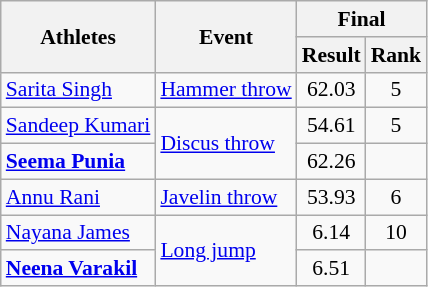<table class=wikitable style="text-align:center; font-size:90%">
<tr>
<th rowspan=2>Athletes</th>
<th rowspan=2>Event</th>
<th colspan=2>Final</th>
</tr>
<tr>
<th>Result</th>
<th>Rank</th>
</tr>
<tr>
<td align=left><a href='#'>Sarita Singh</a></td>
<td align=left><a href='#'>Hammer throw</a></td>
<td>62.03</td>
<td>5</td>
</tr>
<tr>
<td align=left><a href='#'>Sandeep Kumari</a></td>
<td align=left rowspan=2><a href='#'>Discus throw</a></td>
<td>54.61</td>
<td>5</td>
</tr>
<tr>
<td align=left><strong><a href='#'>Seema Punia</a></strong></td>
<td>62.26</td>
<td></td>
</tr>
<tr>
<td align=left><a href='#'>Annu Rani</a></td>
<td align=left><a href='#'>Javelin throw</a></td>
<td>53.93</td>
<td>6</td>
</tr>
<tr>
<td align=left><a href='#'>Nayana James</a></td>
<td align=left rowspan=2><a href='#'>Long jump</a></td>
<td>6.14</td>
<td>10</td>
</tr>
<tr>
<td align=left><strong><a href='#'>Neena Varakil</a></strong></td>
<td>6.51</td>
<td></td>
</tr>
</table>
